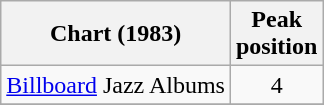<table class="wikitable">
<tr>
<th>Chart (1983)</th>
<th>Peak<br>position</th>
</tr>
<tr>
<td><a href='#'>Billboard</a> Jazz Albums</td>
<td align=center>4</td>
</tr>
<tr>
</tr>
</table>
